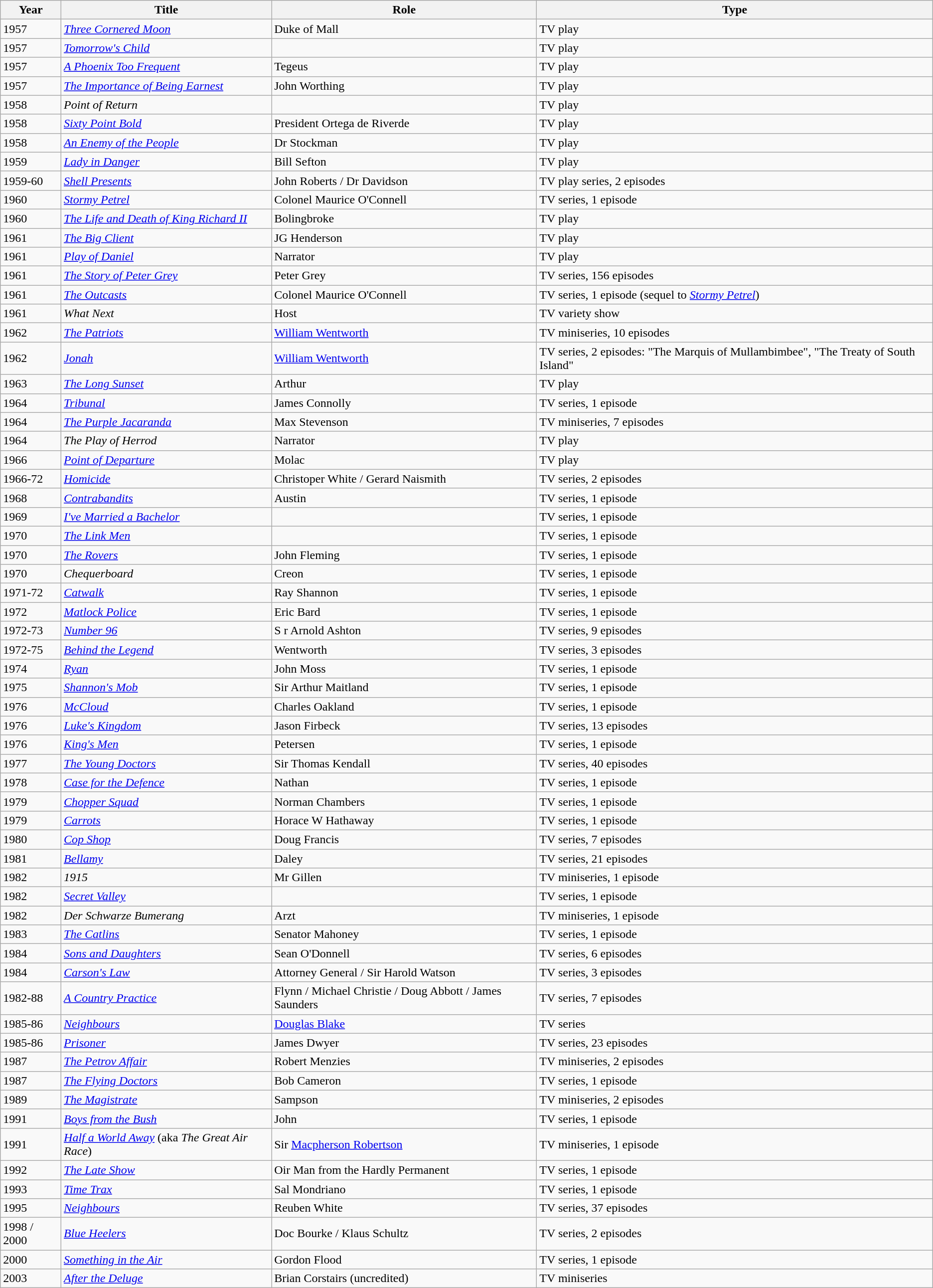<table class="wikitable">
<tr>
<th>Year</th>
<th>Title</th>
<th>Role</th>
<th>Type</th>
</tr>
<tr>
<td>1957</td>
<td><em><a href='#'>Three Cornered Moon</a></em></td>
<td>Duke of Mall</td>
<td>TV play</td>
</tr>
<tr>
<td>1957</td>
<td><em><a href='#'>Tomorrow's Child</a></em></td>
<td></td>
<td>TV play</td>
</tr>
<tr>
<td>1957</td>
<td><em><a href='#'>A Phoenix Too Frequent</a></em></td>
<td>Tegeus</td>
<td>TV play</td>
</tr>
<tr>
<td>1957</td>
<td><em><a href='#'>The Importance of Being Earnest</a></em></td>
<td>John Worthing</td>
<td>TV play</td>
</tr>
<tr>
<td>1958</td>
<td><em>Point of Return</em></td>
<td></td>
<td>TV play</td>
</tr>
<tr>
<td>1958</td>
<td><em><a href='#'>Sixty Point Bold</a></em></td>
<td>President Ortega de Riverde</td>
<td>TV play</td>
</tr>
<tr>
<td>1958</td>
<td><em><a href='#'>An Enemy of the People</a></em></td>
<td>Dr Stockman</td>
<td>TV play</td>
</tr>
<tr>
<td>1959</td>
<td><em><a href='#'>Lady in Danger</a></em></td>
<td>Bill Sefton</td>
<td>TV play</td>
</tr>
<tr>
<td>1959-60</td>
<td><em><a href='#'>Shell Presents</a></em></td>
<td>John Roberts / Dr Davidson</td>
<td>TV play series, 2 episodes</td>
</tr>
<tr>
<td>1960</td>
<td><em><a href='#'>Stormy Petrel</a></em></td>
<td>Colonel Maurice O'Connell</td>
<td>TV series, 1 episode</td>
</tr>
<tr>
<td>1960</td>
<td><em><a href='#'>The Life and Death of King Richard II</a></em></td>
<td>Bolingbroke</td>
<td>TV play</td>
</tr>
<tr>
<td>1961</td>
<td><em><a href='#'>The Big Client</a></em></td>
<td>JG Henderson</td>
<td>TV play</td>
</tr>
<tr>
<td>1961</td>
<td><em><a href='#'>Play of Daniel</a></em></td>
<td>Narrator</td>
<td>TV play</td>
</tr>
<tr>
<td>1961</td>
<td><em><a href='#'>The Story of Peter Grey</a></em></td>
<td>Peter Grey</td>
<td>TV series, 156 episodes</td>
</tr>
<tr>
<td>1961</td>
<td><em><a href='#'>The Outcasts</a></em></td>
<td>Colonel Maurice O'Connell</td>
<td>TV series, 1 episode (sequel to <em><a href='#'>Stormy Petrel</a></em>)</td>
</tr>
<tr>
<td>1961</td>
<td><em>What Next</em></td>
<td>Host</td>
<td>TV variety show</td>
</tr>
<tr>
<td>1962</td>
<td><em><a href='#'>The Patriots</a></em></td>
<td><a href='#'>William Wentworth</a></td>
<td>TV miniseries, 10 episodes</td>
</tr>
<tr>
<td>1962</td>
<td><em><a href='#'>Jonah</a></em></td>
<td><a href='#'>William Wentworth</a></td>
<td>TV series, 2 episodes: "The Marquis of Mullambimbee", "The Treaty of South Island"</td>
</tr>
<tr>
<td>1963</td>
<td><em><a href='#'>The Long Sunset</a></em></td>
<td>Arthur</td>
<td>TV play</td>
</tr>
<tr>
<td>1964</td>
<td><em><a href='#'>Tribunal</a></em></td>
<td>James Connolly</td>
<td>TV series, 1 episode</td>
</tr>
<tr>
<td>1964</td>
<td><em><a href='#'>The Purple Jacaranda</a></em></td>
<td>Max Stevenson</td>
<td>TV miniseries, 7 episodes</td>
</tr>
<tr>
<td>1964</td>
<td><em>The Play of Herrod</em></td>
<td>Narrator</td>
<td>TV play</td>
</tr>
<tr>
<td>1966</td>
<td><em><a href='#'>Point of Departure</a></em></td>
<td>Molac</td>
<td>TV play</td>
</tr>
<tr>
<td>1966-72</td>
<td><em><a href='#'>Homicide</a></em></td>
<td>Christoper White / Gerard Naismith</td>
<td>TV series, 2  episodes</td>
</tr>
<tr>
<td>1968</td>
<td><em><a href='#'>Contrabandits</a></em></td>
<td>Austin</td>
<td>TV series, 1 episode</td>
</tr>
<tr>
<td>1969</td>
<td><em><a href='#'>I've Married a Bachelor</a></em></td>
<td></td>
<td>TV series, 1 episode</td>
</tr>
<tr>
<td>1970</td>
<td><em><a href='#'>The Link Men</a></em></td>
<td></td>
<td>TV series, 1 episode</td>
</tr>
<tr>
<td>1970</td>
<td><em><a href='#'>The Rovers</a></em></td>
<td>John Fleming</td>
<td>TV series, 1 episode</td>
</tr>
<tr>
<td>1970</td>
<td><em>Chequerboard</em></td>
<td>Creon</td>
<td>TV series, 1 episode</td>
</tr>
<tr>
<td>1971-72</td>
<td><em><a href='#'>Catwalk</a></em></td>
<td>Ray Shannon</td>
<td>TV series, 1 episode</td>
</tr>
<tr>
<td>1972</td>
<td><em><a href='#'>Matlock Police</a></em></td>
<td>Eric Bard</td>
<td>TV series, 1  episode</td>
</tr>
<tr>
<td>1972-73</td>
<td><em><a href='#'>Number 96</a></em></td>
<td>S r Arnold Ashton</td>
<td>TV series, 9 episodes</td>
</tr>
<tr>
<td>1972-75</td>
<td><em><a href='#'>Behind the Legend</a></em></td>
<td>Wentworth</td>
<td>TV series, 3 episodes</td>
</tr>
<tr>
<td>1974</td>
<td><em><a href='#'>Ryan</a></em></td>
<td>John Moss</td>
<td>TV series, 1 episode</td>
</tr>
<tr>
<td>1975</td>
<td><em> <a href='#'>Shannon's Mob</a></em></td>
<td>Sir Arthur Maitland</td>
<td>TV series, 1 episode</td>
</tr>
<tr>
<td>1976</td>
<td><em><a href='#'>McCloud</a></em></td>
<td>Charles Oakland</td>
<td>TV series, 1 episode</td>
</tr>
<tr>
<td>1976</td>
<td><em><a href='#'>Luke's Kingdom</a></em></td>
<td>Jason Firbeck</td>
<td>TV series, 13 episodes</td>
</tr>
<tr>
<td>1976</td>
<td><em><a href='#'>King's Men</a></em></td>
<td>Petersen</td>
<td>TV series, 1 episode</td>
</tr>
<tr>
<td>1977</td>
<td><em><a href='#'>The Young Doctors</a></em></td>
<td>Sir Thomas Kendall</td>
<td>TV series, 40 episodes</td>
</tr>
<tr>
<td>1978</td>
<td><em><a href='#'>Case for the Defence</a></em></td>
<td>Nathan</td>
<td>TV series, 1 episode</td>
</tr>
<tr>
<td>1979</td>
<td><em><a href='#'>Chopper Squad</a></em></td>
<td>Norman Chambers</td>
<td>TV series, 1 episode</td>
</tr>
<tr>
<td>1979</td>
<td><em><a href='#'>Carrots</a></em></td>
<td>Horace W Hathaway</td>
<td>TV series, 1 episode</td>
</tr>
<tr>
<td>1980</td>
<td><em><a href='#'>Cop Shop</a></em></td>
<td>Doug Francis</td>
<td>TV series, 7 episodes</td>
</tr>
<tr>
<td>1981</td>
<td><em><a href='#'>Bellamy</a></em></td>
<td>Daley</td>
<td>TV series, 21 episodes</td>
</tr>
<tr>
<td>1982</td>
<td><em>1915</em></td>
<td>Mr Gillen</td>
<td>TV miniseries, 1 episode</td>
</tr>
<tr>
<td>1982</td>
<td><em><a href='#'>Secret Valley</a></em></td>
<td></td>
<td>TV series, 1 episode</td>
</tr>
<tr>
<td>1982</td>
<td><em>Der Schwarze Bumerang</em></td>
<td>Arzt</td>
<td>TV miniseries, 1 episode</td>
</tr>
<tr>
<td>1983</td>
<td><em><a href='#'>The Catlins</a></em></td>
<td>Senator Mahoney</td>
<td>TV series, 1 episode</td>
</tr>
<tr>
<td>1984</td>
<td><em><a href='#'>Sons and Daughters</a></em></td>
<td>Sean O'Donnell</td>
<td>TV series, 6 episodes</td>
</tr>
<tr>
<td>1984</td>
<td><em><a href='#'>Carson's Law</a></em></td>
<td>Attorney General / Sir Harold Watson</td>
<td>TV series, 3 episodes</td>
</tr>
<tr>
<td>1982-88</td>
<td><em><a href='#'>A Country Practice</a></em></td>
<td>Flynn / Michael Christie / Doug Abbott / James Saunders</td>
<td>TV series, 7 episodes</td>
</tr>
<tr>
<td>1985-86</td>
<td><em><a href='#'>Neighbours</a></em></td>
<td><a href='#'>Douglas Blake</a></td>
<td>TV series</td>
</tr>
<tr>
<td>1985-86</td>
<td><em><a href='#'>Prisoner</a></em></td>
<td>James Dwyer</td>
<td>TV series, 23 episodes</td>
</tr>
<tr>
<td>1987</td>
<td><em><a href='#'>The Petrov Affair</a></em></td>
<td>Robert Menzies</td>
<td>TV miniseries, 2 episodes</td>
</tr>
<tr>
<td>1987</td>
<td><em><a href='#'>The Flying Doctors</a></em></td>
<td>Bob Cameron</td>
<td>TV series, 1 episode</td>
</tr>
<tr>
<td>1989</td>
<td><em><a href='#'>The Magistrate</a></em></td>
<td>Sampson</td>
<td>TV miniseries, 2 episodes</td>
</tr>
<tr>
<td>1991</td>
<td><em><a href='#'>Boys from the Bush</a></em></td>
<td>John</td>
<td>TV series, 1 episode</td>
</tr>
<tr>
<td>1991</td>
<td><em><a href='#'>Half a World Away</a></em> (aka <em>The Great Air Race</em>)</td>
<td>Sir <a href='#'>Macpherson Robertson</a></td>
<td>TV miniseries, 1 episode</td>
</tr>
<tr>
<td>1992</td>
<td><em><a href='#'>The Late Show</a></em></td>
<td>Oir Man from the Hardly Permanent</td>
<td>TV series, 1 episode</td>
</tr>
<tr>
<td>1993</td>
<td><em><a href='#'>Time Trax</a></em></td>
<td>Sal Mondriano</td>
<td>TV series, 1  episode</td>
</tr>
<tr>
<td>1995</td>
<td><em><a href='#'>Neighbours</a></em></td>
<td>Reuben White</td>
<td>TV series, 37 episodes</td>
</tr>
<tr>
<td>1998 / 2000</td>
<td><em><a href='#'>Blue Heelers</a></em></td>
<td>Doc Bourke / Klaus Schultz</td>
<td>TV series, 2 episodes</td>
</tr>
<tr>
<td>2000</td>
<td><em><a href='#'>Something in the Air</a></em></td>
<td>Gordon Flood</td>
<td>TV series, 1 episode</td>
</tr>
<tr>
<td>2003</td>
<td><em><a href='#'>After the Deluge</a></em></td>
<td>Brian Corstairs (uncredited)</td>
<td>TV miniseries</td>
</tr>
</table>
